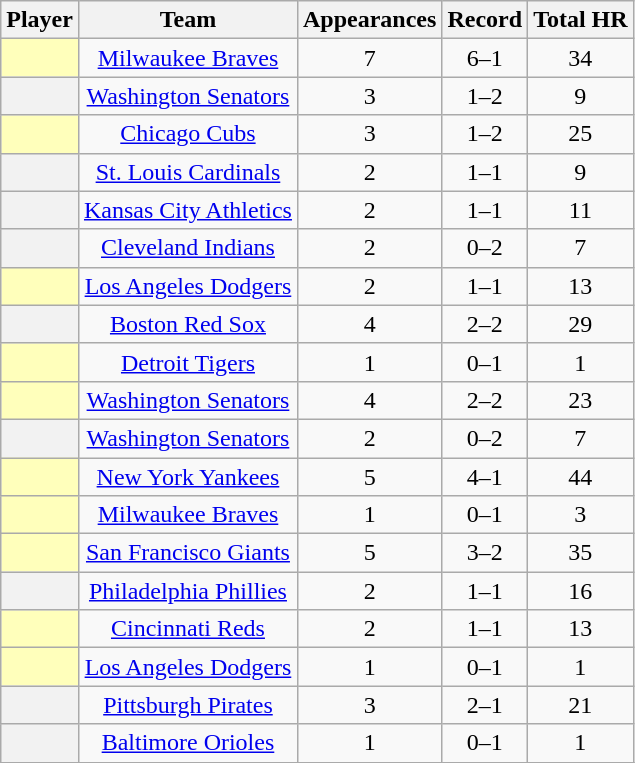<table class="wikitable sortable plainrowheaders" style="text-align:center">
<tr>
<th scope="col">Player</th>
<th scope="col">Team</th>
<th scope="col">Appearances</th>
<th scope="col">Record</th>
<th scope="col">Total HR</th>
</tr>
<tr>
<th scope="row" style="text-align:center; background:#ffb;"></th>
<td><a href='#'>Milwaukee Braves</a></td>
<td>7</td>
<td>6–1</td>
<td>34</td>
</tr>
<tr>
<th scope="row" style="text-align:center"></th>
<td><a href='#'>Washington Senators</a></td>
<td>3</td>
<td>1–2</td>
<td>9</td>
</tr>
<tr>
<th scope="row" style="text-align:center; background:#ffb;"></th>
<td><a href='#'>Chicago Cubs</a></td>
<td>3</td>
<td>1–2</td>
<td>25</td>
</tr>
<tr>
<th scope="row" style="text-align:center"></th>
<td><a href='#'>St. Louis Cardinals</a></td>
<td>2</td>
<td>1–1</td>
<td>9</td>
</tr>
<tr>
<th scope="row" style="text-align:center"></th>
<td><a href='#'>Kansas City Athletics</a></td>
<td>2</td>
<td>1–1</td>
<td>11</td>
</tr>
<tr>
<th scope="row" style="text-align:center"></th>
<td><a href='#'>Cleveland Indians</a></td>
<td>2</td>
<td>0–2</td>
<td>7</td>
</tr>
<tr>
<th scope="row" style="text-align:center; background:#ffb;"></th>
<td><a href='#'>Los Angeles Dodgers</a></td>
<td>2</td>
<td>1–1</td>
<td>13</td>
</tr>
<tr>
<th scope="row" style="text-align:center"></th>
<td><a href='#'>Boston Red Sox</a></td>
<td>4</td>
<td>2–2</td>
<td>29</td>
</tr>
<tr>
<th scope="row" style="text-align:center; background:#ffb;"></th>
<td><a href='#'>Detroit Tigers</a></td>
<td>1</td>
<td>0–1</td>
<td>1</td>
</tr>
<tr>
<th scope="row" style="text-align:center; background:#ffb;"></th>
<td><a href='#'>Washington Senators</a></td>
<td>4</td>
<td>2–2</td>
<td>23</td>
</tr>
<tr>
<th scope="row" style="text-align:center"></th>
<td><a href='#'>Washington Senators</a></td>
<td>2</td>
<td>0–2</td>
<td>7</td>
</tr>
<tr>
<th scope="row" style="text-align:center; background:#ffb;"></th>
<td><a href='#'>New York Yankees</a></td>
<td>5</td>
<td>4–1</td>
<td>44</td>
</tr>
<tr>
<th scope="row" style="text-align:center; background:#ffb;"></th>
<td><a href='#'>Milwaukee Braves</a></td>
<td>1</td>
<td>0–1</td>
<td>3</td>
</tr>
<tr>
<th scope="row" style="text-align:center; background:#ffb;"></th>
<td><a href='#'>San Francisco Giants</a></td>
<td>5</td>
<td>3–2</td>
<td>35</td>
</tr>
<tr>
<th scope="row" style="text-align:center"></th>
<td><a href='#'>Philadelphia Phillies</a></td>
<td>2</td>
<td>1–1</td>
<td>16</td>
</tr>
<tr>
<th scope="row" style="text-align:center; background:#ffb;"></th>
<td><a href='#'>Cincinnati Reds</a></td>
<td>2</td>
<td>1–1</td>
<td>13</td>
</tr>
<tr>
<th scope="row" style="text-align:center; background:#ffb;"></th>
<td><a href='#'>Los Angeles Dodgers</a></td>
<td>1</td>
<td>0–1</td>
<td>1</td>
</tr>
<tr>
<th scope="row" style="text-align:center"></th>
<td><a href='#'>Pittsburgh Pirates</a></td>
<td>3</td>
<td>2–1</td>
<td>21</td>
</tr>
<tr>
<th scope="row" style="text-align:center"></th>
<td><a href='#'>Baltimore Orioles</a></td>
<td>1</td>
<td>0–1</td>
<td>1</td>
</tr>
<tr>
</tr>
</table>
